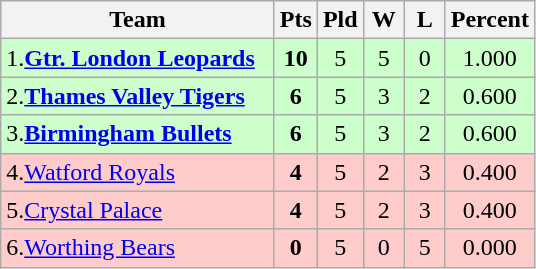<table class="wikitable" style="text-align: center;">
<tr>
<th width="175">Team</th>
<th width="20" abbr="Points">Pts</th>
<th width="20" abbr="Played">Pld</th>
<th width="20" abbr="Won">W</th>
<th width="20" abbr="Lost">L</th>
<th width="20" abbr="Percentage">Percent</th>
</tr>
<tr style="background: #ccffcc;">
<td style="text-align:left;">1.<strong><a href='#'>Gtr. London Leopards</a></strong></td>
<td><strong>10</strong></td>
<td>5</td>
<td>5</td>
<td>0</td>
<td>1.000</td>
</tr>
<tr style="background: #ccffcc;">
<td style="text-align:left;">2.<strong><a href='#'>Thames Valley Tigers</a></strong></td>
<td><strong>6</strong></td>
<td>5</td>
<td>3</td>
<td>2</td>
<td>0.600</td>
</tr>
<tr style="background: #ccffcc;">
<td style="text-align:left;">3.<strong><a href='#'>Birmingham Bullets</a></strong></td>
<td><strong>6</strong></td>
<td>5</td>
<td>3</td>
<td>2</td>
<td>0.600</td>
</tr>
<tr style="background: #ffcccc;">
<td style="text-align:left;">4.<a href='#'>Watford Royals</a></td>
<td><strong>4</strong></td>
<td>5</td>
<td>2</td>
<td>3</td>
<td>0.400</td>
</tr>
<tr style="background: #ffcccc;">
<td style="text-align:left;">5.<a href='#'>Crystal Palace</a></td>
<td><strong>4</strong></td>
<td>5</td>
<td>2</td>
<td>3</td>
<td>0.400</td>
</tr>
<tr style="background: #ffcccc;">
<td style="text-align:left;">6.<a href='#'>Worthing Bears</a></td>
<td><strong>0</strong></td>
<td>5</td>
<td>0</td>
<td>5</td>
<td>0.000</td>
</tr>
</table>
